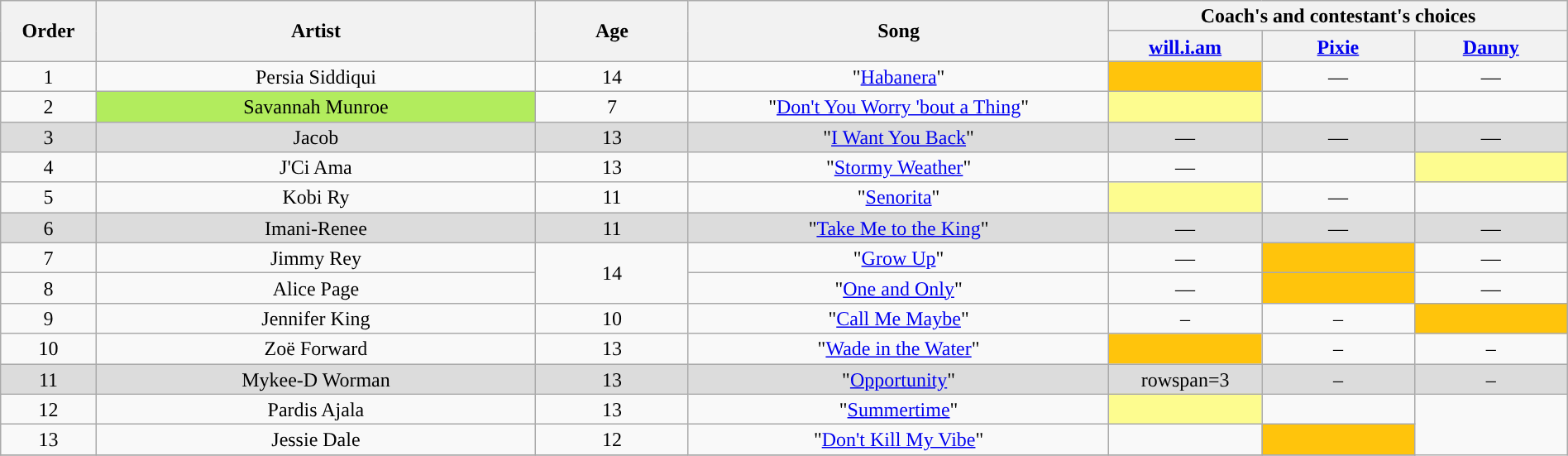<table class="wikitable" style="text-align:center; line-height:17px; font-size:100%; width:100%;">
<tr>
<th scope="col" rowspan="2" width="05%">Order</th>
<th scope="col" rowspan="2" width="23%">Artist</th>
<th scope="col" rowspan="2" width="08%">Age</th>
<th scope="col" rowspan="2" width="22%">Song</th>
<th scope="col" colspan="3" width="24%">Coach's and contestant's choices</th>
</tr>
<tr>
<th width="08%"><a href='#'>will.i.am</a></th>
<th width="08%"><a href='#'>Pixie</a></th>
<th width="08%"><a href='#'>Danny</a></th>
</tr>
<tr>
<td scope="row">1</td>
<td>Persia Siddiqui</td>
<td>14</td>
<td>"<a href='#'>Habanera</a>"</td>
<td style="background:#FFC40C;"><strong></strong></td>
<td>—</td>
<td>—</td>
</tr>
<tr>
<td scope="row">2</td>
<td style="background-color:#B2EC5D;">Savannah Munroe</td>
<td>7</td>
<td>"<a href='#'>Don't You Worry 'bout a Thing</a>"</td>
<td style="background:#fdfc8f;"><strong></strong></td>
<td><strong></strong></td>
<td><strong></strong></td>
</tr>
<tr bgcolor=#DCDCDC>
<td scope="row">3</td>
<td>Jacob</td>
<td>13</td>
<td>"<a href='#'>I Want You Back</a>"</td>
<td>—</td>
<td>—</td>
<td>—</td>
</tr>
<tr>
<td scope="row">4</td>
<td>J'Ci Ama</td>
<td>13</td>
<td>"<a href='#'>Stormy Weather</a>"</td>
<td>—</td>
<td><strong></strong></td>
<td style="background:#fdfc8f;"><strong></strong></td>
</tr>
<tr>
<td scope="row">5</td>
<td>Kobi Ry</td>
<td>11</td>
<td>"<a href='#'>Senorita</a>"</td>
<td style="background:#fdfc8f;"><strong></strong></td>
<td>—</td>
<td><strong></strong></td>
</tr>
<tr bgcolor=#DCDCDC>
<td scope="row">6</td>
<td>Imani-Renee</td>
<td>11</td>
<td>"<a href='#'>Take Me to the King</a>"</td>
<td>—</td>
<td>—</td>
<td>—</td>
</tr>
<tr>
<td scope="row">7</td>
<td>Jimmy Rey</td>
<td rowspan="2">14</td>
<td>"<a href='#'>Grow Up</a>"</td>
<td>—</td>
<td style="background:#FFC40C;"><strong></strong></td>
<td>—</td>
</tr>
<tr>
<td scope="row">8</td>
<td>Alice Page</td>
<td>"<a href='#'>One and Only</a>"</td>
<td>—</td>
<td style="background:#FFC40C;"><strong></strong></td>
<td>—</td>
</tr>
<tr>
<td scope="row">9</td>
<td>Jennifer King</td>
<td>10</td>
<td>"<a href='#'>Call Me Maybe</a>"</td>
<td>–</td>
<td>–</td>
<td style="background:#FFC40C;"><strong></strong></td>
</tr>
<tr>
<td scope="row">10</td>
<td>Zoë Forward</td>
<td>13</td>
<td>"<a href='#'>Wade in the Water</a>"</td>
<td style="background:#FFC40C;"><strong></strong></td>
<td>–</td>
<td>–</td>
</tr>
<tr bgcolor=#DCDCDC>
<td scope="row">11</td>
<td>Mykee-D Worman</td>
<td>13</td>
<td>"<a href='#'>Opportunity</a>"</td>
<td>rowspan=3 </td>
<td>–</td>
<td>–</td>
</tr>
<tr>
<td scope="row">12</td>
<td>Pardis Ajala</td>
<td>13</td>
<td>"<a href='#'>Summertime</a>"</td>
<td style="background:#fdfc8f;"><strong></strong></td>
<td><strong></strong></td>
</tr>
<tr>
<td scope="row">13</td>
<td>Jessie Dale</td>
<td>12</td>
<td>"<a href='#'>Don't Kill My Vibe</a>"</td>
<td></td>
<td style="background:#FFC40C;"><strong></strong></td>
</tr>
<tr>
</tr>
</table>
